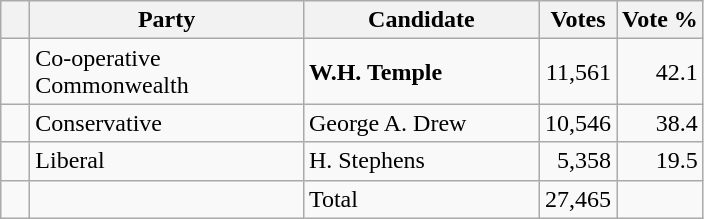<table class="wikitable">
<tr>
<th></th>
<th scope="col" width="175">Party</th>
<th scope="col" width="150">Candidate</th>
<th>Votes</th>
<th>Vote %</th>
</tr>
<tr>
<td>   </td>
<td>Co-operative Commonwealth</td>
<td><strong>W.H. Temple</strong></td>
<td align=right>11,561</td>
<td align=right>42.1</td>
</tr>
<tr>
<td>   </td>
<td>Conservative</td>
<td>George A. Drew</td>
<td align=right>10,546</td>
<td align=right>38.4</td>
</tr>
<tr>
<td>   </td>
<td>Liberal</td>
<td>H. Stephens</td>
<td align=right>5,358</td>
<td align=right>19.5</td>
</tr>
<tr>
<td></td>
<td></td>
<td>Total</td>
<td align=right>27,465</td>
<td></td>
</tr>
</table>
